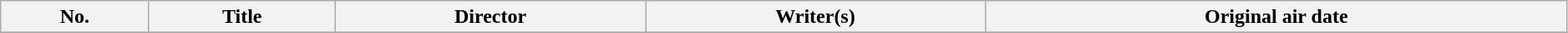<table class="wikitable plainrowheaders" width="99%">
<tr>
<th scope="col">No.</th>
<th scope="col">Title</th>
<th scope="col">Director</th>
<th scope="col">Writer(s)</th>
<th scope="col">Original air date</th>
</tr>
<tr>
</tr>
</table>
